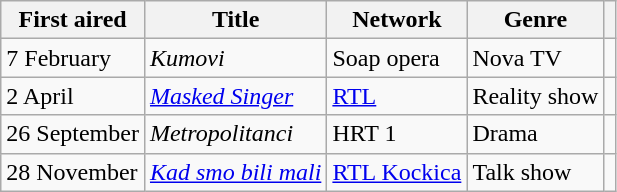<table class="wikitable sortable">
<tr>
<th>First aired</th>
<th>Title</th>
<th>Network</th>
<th>Genre</th>
<th></th>
</tr>
<tr>
<td>7 February</td>
<td><em>Kumovi</em></td>
<td>Soap opera</td>
<td>Nova TV</td>
<td></td>
</tr>
<tr>
<td>2 April</td>
<td><em><a href='#'>Masked Singer</a></em></td>
<td><a href='#'>RTL</a></td>
<td>Reality show</td>
<td></td>
</tr>
<tr>
<td>26 September</td>
<td><em>Metropolitanci</em></td>
<td>HRT 1</td>
<td>Drama</td>
<td></td>
</tr>
<tr>
<td>28 November</td>
<td><em><a href='#'>Kad smo bili mali</a></em></td>
<td><a href='#'>RTL Kockica</a></td>
<td>Talk show</td>
<td></td>
</tr>
</table>
